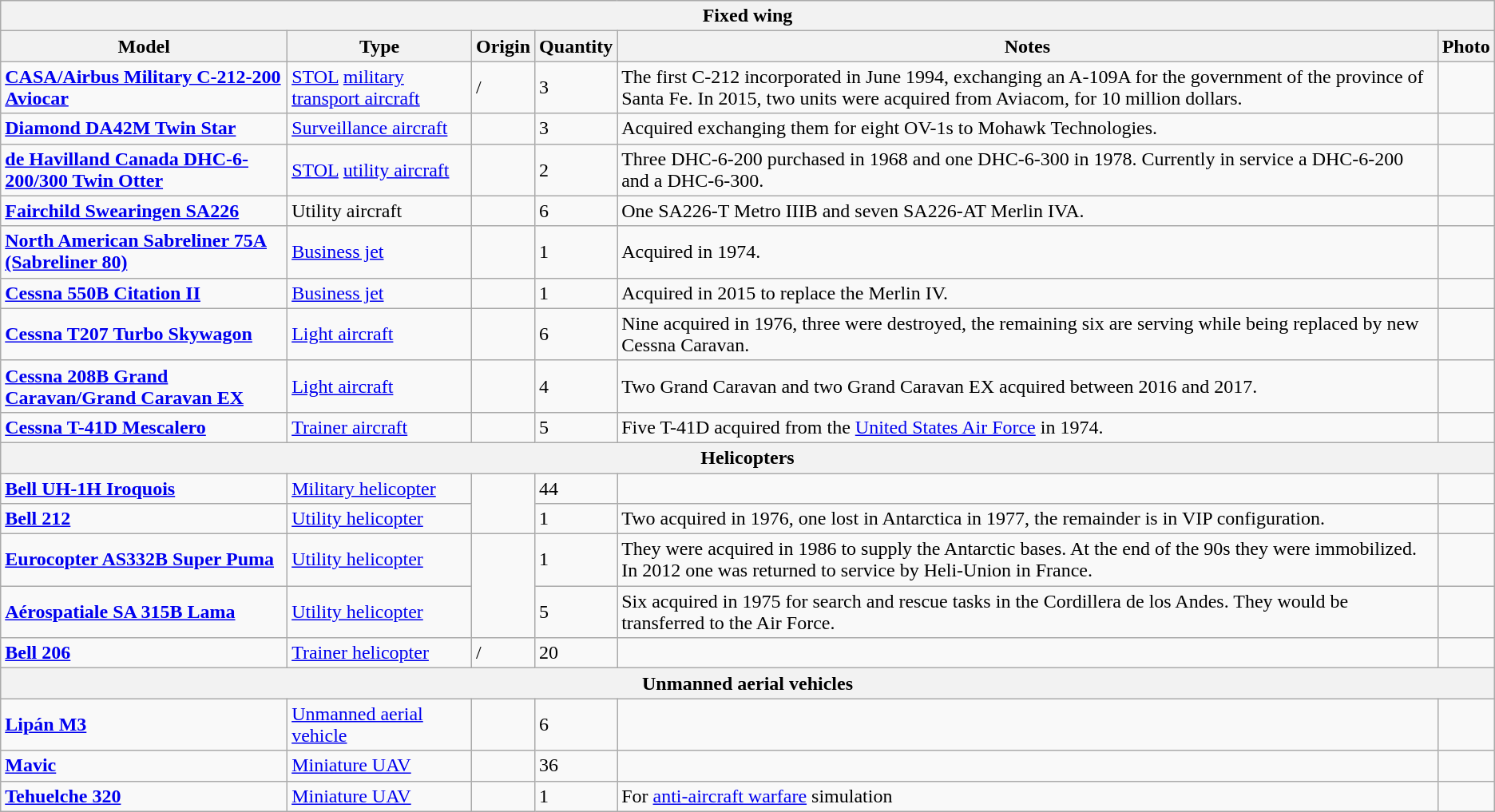<table class="wikitable">
<tr>
<th style="align: center; background: light grey;" colspan="7">Fixed wing</th>
</tr>
<tr>
<th>Model</th>
<th>Type</th>
<th>Origin</th>
<th>Quantity</th>
<th>Notes</th>
<th>Photo</th>
</tr>
<tr>
<td><a href='#'><strong>CASA/Airbus Military C-212-200 Aviocar</strong></a></td>
<td><a href='#'>STOL</a> <a href='#'>military transport aircraft</a></td>
<td> / </td>
<td>3</td>
<td>The first C-212 incorporated in June 1994, exchanging an A-109A for the government of the province of Santa Fe. In 2015, two units were acquired from Aviacom, for 10 million dollars.</td>
<td></td>
</tr>
<tr>
<td><a href='#'><strong>Diamond DA42M Twin Star</strong></a></td>
<td><a href='#'>Surveillance aircraft</a></td>
<td></td>
<td>3</td>
<td>Acquired exchanging them for eight OV-1s to Mohawk Technologies.</td>
<td></td>
</tr>
<tr>
<td><a href='#'><strong>de Havilland Canada DHC-6-200/300 Twin Otter</strong></a></td>
<td><a href='#'>STOL</a> <a href='#'>utility aircraft</a></td>
<td></td>
<td>2</td>
<td>Three DHC-6-200 purchased in 1968 and one DHC-6-300 in 1978. Currently in service a DHC-6-200 and a DHC-6-300.</td>
<td></td>
</tr>
<tr>
<td><a href='#'><strong>Fairchild Swearingen SA226</strong></a></td>
<td>Utility aircraft</td>
<td></td>
<td>6</td>
<td>One SA226-T Metro IIIB and seven SA226-AT Merlin IVA.</td>
<td></td>
</tr>
<tr>
<td><strong><a href='#'>North American Sabreliner 75A (Sabreliner 80)</a></strong></td>
<td><a href='#'>Business jet</a></td>
<td></td>
<td>1</td>
<td>Acquired in 1974.</td>
<td></td>
</tr>
<tr>
<td><a href='#'><strong>Cessna 550B Citation II</strong></a></td>
<td><a href='#'>Business jet</a></td>
<td></td>
<td>1</td>
<td>Acquired in 2015 to replace the Merlin IV.</td>
<td></td>
</tr>
<tr>
<td><a href='#'><strong>Cessna T207 Turbo Skywagon</strong></a></td>
<td><a href='#'>Light aircraft</a></td>
<td></td>
<td>6</td>
<td>Nine acquired in 1976, three were destroyed, the remaining six are serving while being replaced by new Cessna Caravan.</td>
<td></td>
</tr>
<tr>
<td><a href='#'><strong>Cessna 208B Grand Caravan/Grand Caravan EX</strong></a></td>
<td><a href='#'>Light aircraft</a></td>
<td></td>
<td>4</td>
<td>Two Grand Caravan and two Grand Caravan EX acquired between 2016 and 2017.</td>
<td></td>
</tr>
<tr>
<td><a href='#'><strong>Cessna T-41D Mescalero</strong></a></td>
<td><a href='#'>Trainer aircraft</a></td>
<td></td>
<td>5</td>
<td>Five T-41D acquired from the <a href='#'>United States Air Force</a> in 1974.</td>
<td></td>
</tr>
<tr>
<th style="align: center; background: light grey;" colspan="7">Helicopters</th>
</tr>
<tr>
<td><a href='#'><strong>Bell UH-1H Iroquois</strong></a></td>
<td><a href='#'>Military helicopter</a></td>
<td rowspan="2"></td>
<td>44</td>
<td></td>
<td></td>
</tr>
<tr>
<td><strong><a href='#'>Bell 212</a></strong></td>
<td><a href='#'>Utility helicopter</a></td>
<td>1</td>
<td>Two acquired in 1976, one lost in Antarctica in 1977, the remainder is in VIP configuration.</td>
<td></td>
</tr>
<tr>
<td><a href='#'><strong>Eurocopter AS332B Super Puma</strong></a></td>
<td><a href='#'>Utility helicopter</a></td>
<td rowspan="2"></td>
<td>1</td>
<td>They were acquired in 1986 to supply the Antarctic bases. At the end of the 90s they were immobilized. In 2012 one was returned to service by Heli-Union in France.</td>
<td></td>
</tr>
<tr>
<td><strong><a href='#'>Aérospatiale SA 315B Lama</a></strong></td>
<td><a href='#'>Utility helicopter</a></td>
<td>5</td>
<td>Six acquired in 1975 for search and rescue tasks in the Cordillera de los Andes. They would be transferred to the Air Force.</td>
<td></td>
</tr>
<tr>
<td><strong><a href='#'>Bell 206</a></strong></td>
<td><a href='#'>Trainer helicopter</a></td>
<td> / </td>
<td>20</td>
<td></td>
<td></td>
</tr>
<tr>
<th colspan="7">Unmanned aerial vehicles</th>
</tr>
<tr>
<td><strong><a href='#'>Lipán M3</a></strong></td>
<td><a href='#'>Unmanned aerial vehicle</a></td>
<td></td>
<td>6</td>
<td></td>
<td></td>
</tr>
<tr>
<td><a href='#'><strong>Mavic</strong></a></td>
<td><a href='#'>Miniature UAV</a></td>
<td></td>
<td>36</td>
<td></td>
<td></td>
</tr>
<tr>
<td><a href='#'><strong>Tehuelche 320</strong></a></td>
<td><a href='#'>Miniature UAV</a></td>
<td></td>
<td>1</td>
<td>For <a href='#'>anti-aircraft warfare</a> simulation</td>
<td></td>
</tr>
</table>
